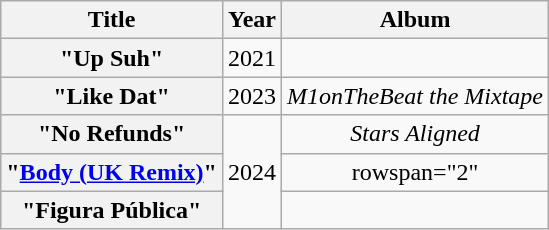<table class="wikitable plainrowheaders" style="text-align:center;">
<tr>
<th scope="col">Title</th>
<th scope="col">Year</th>
<th scope="col">Album</th>
</tr>
<tr>
<th scope="row">"Up Suh"<br></th>
<td>2021</td>
<td></td>
</tr>
<tr>
<th scope="row">"Like Dat"<br></th>
<td>2023</td>
<td><em>M1onTheBeat the Mixtape</em></td>
</tr>
<tr>
<th scope="row">"No Refunds"<br></th>
<td rowspan="3">2024</td>
<td><em>Stars Aligned</em></td>
</tr>
<tr>
<th scope="row">"<a href='#'>Body (UK Remix)</a>"<br></th>
<td>rowspan="2" </td>
</tr>
<tr>
<th scope="row">"Figura Pública"<br></th>
</tr>
</table>
